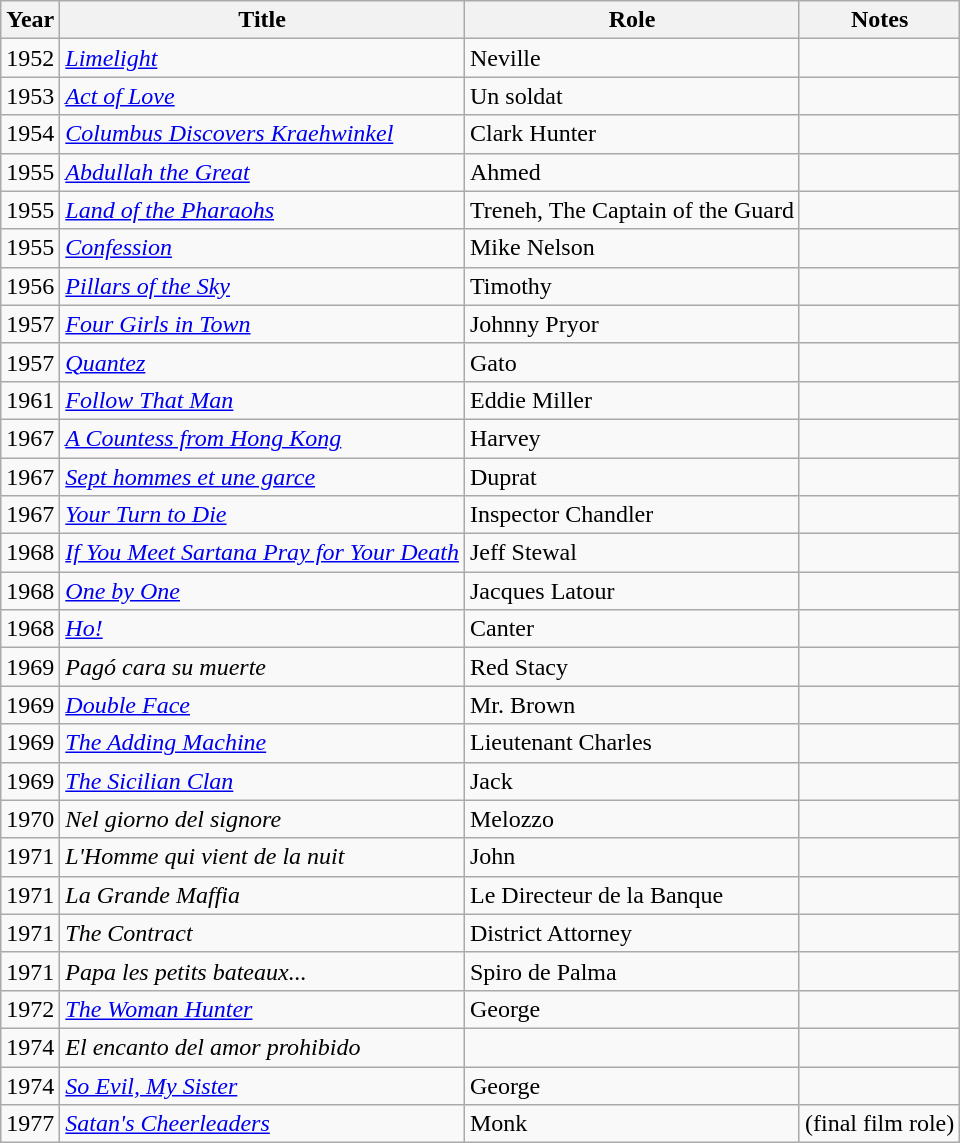<table class="wikitable">
<tr>
<th>Year</th>
<th>Title</th>
<th>Role</th>
<th>Notes</th>
</tr>
<tr>
<td>1952</td>
<td><em><a href='#'>Limelight</a></em></td>
<td>Neville</td>
<td></td>
</tr>
<tr>
<td>1953</td>
<td><em><a href='#'>Act of Love</a></em></td>
<td>Un soldat</td>
<td></td>
</tr>
<tr>
<td>1954</td>
<td><em><a href='#'>Columbus Discovers Kraehwinkel</a></em></td>
<td>Clark Hunter</td>
<td></td>
</tr>
<tr>
<td>1955</td>
<td><em><a href='#'>Abdullah the Great</a></em></td>
<td>Ahmed</td>
<td></td>
</tr>
<tr>
<td>1955</td>
<td><em><a href='#'>Land of the Pharaohs</a></em></td>
<td>Treneh, The Captain of the Guard</td>
<td></td>
</tr>
<tr>
<td>1955</td>
<td><em><a href='#'>Confession</a></em></td>
<td>Mike Nelson</td>
<td></td>
</tr>
<tr>
<td>1956</td>
<td><em><a href='#'>Pillars of the Sky</a></em></td>
<td>Timothy</td>
<td></td>
</tr>
<tr>
<td>1957</td>
<td><em><a href='#'>Four Girls in Town</a></em></td>
<td>Johnny Pryor</td>
<td></td>
</tr>
<tr>
<td>1957</td>
<td><em><a href='#'>Quantez</a></em></td>
<td>Gato</td>
<td></td>
</tr>
<tr>
<td>1961</td>
<td><em><a href='#'>Follow That Man</a></em></td>
<td>Eddie Miller</td>
<td></td>
</tr>
<tr>
<td>1967</td>
<td><em><a href='#'>A Countess from Hong Kong</a></em></td>
<td>Harvey</td>
<td></td>
</tr>
<tr>
<td>1967</td>
<td><em><a href='#'>Sept hommes et une garce</a></em></td>
<td>Duprat</td>
<td></td>
</tr>
<tr>
<td>1967</td>
<td><em><a href='#'>Your Turn to Die</a></em></td>
<td>Inspector Chandler</td>
<td></td>
</tr>
<tr>
<td>1968</td>
<td><em><a href='#'>If You Meet Sartana Pray for Your Death</a></em></td>
<td>Jeff Stewal</td>
<td></td>
</tr>
<tr>
<td>1968</td>
<td><em><a href='#'>One by One</a></em></td>
<td>Jacques Latour</td>
<td></td>
</tr>
<tr>
<td>1968</td>
<td><em><a href='#'>Ho!</a></em></td>
<td>Canter</td>
<td></td>
</tr>
<tr>
<td>1969</td>
<td><em>Pagó cara su muerte</em></td>
<td>Red Stacy</td>
<td></td>
</tr>
<tr>
<td>1969</td>
<td><em><a href='#'>Double Face</a></em></td>
<td>Mr. Brown</td>
<td></td>
</tr>
<tr>
<td>1969</td>
<td><em><a href='#'>The Adding Machine</a></em></td>
<td>Lieutenant Charles</td>
<td></td>
</tr>
<tr>
<td>1969</td>
<td><em><a href='#'>The Sicilian Clan</a></em></td>
<td>Jack</td>
<td></td>
</tr>
<tr>
<td>1970</td>
<td><em>Nel giorno del signore</em></td>
<td>Melozzo</td>
<td></td>
</tr>
<tr>
<td>1971</td>
<td><em>L'Homme qui vient de la nuit</em></td>
<td>John</td>
<td></td>
</tr>
<tr>
<td>1971</td>
<td><em>La Grande Maffia</em></td>
<td>Le Directeur de la Banque</td>
<td></td>
</tr>
<tr>
<td>1971</td>
<td><em>The Contract</em></td>
<td>District Attorney</td>
<td></td>
</tr>
<tr>
<td>1971</td>
<td><em>Papa les petits bateaux...</em></td>
<td>Spiro de Palma</td>
<td></td>
</tr>
<tr>
<td>1972</td>
<td><em><a href='#'>The Woman Hunter</a></em></td>
<td>George</td>
<td></td>
</tr>
<tr>
<td>1974</td>
<td><em>El encanto del amor prohibido</em></td>
<td></td>
<td></td>
</tr>
<tr>
<td>1974</td>
<td><em><a href='#'>So Evil, My Sister</a></em></td>
<td>George</td>
<td></td>
</tr>
<tr>
<td>1977</td>
<td><em><a href='#'>Satan's Cheerleaders</a></em></td>
<td>Monk</td>
<td>(final film role)</td>
</tr>
</table>
